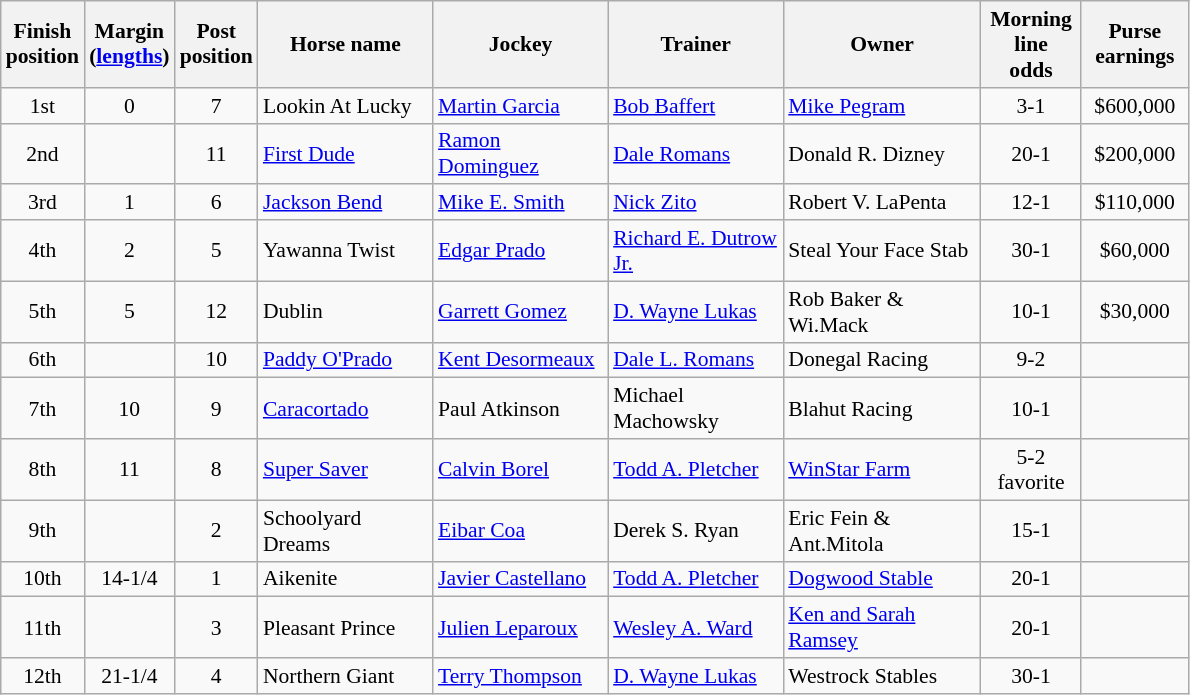<table class="wikitable sortable" | border="2" cellpadding="1" style="border-collapse: collapse; font-size:90%">
<tr>
<th width="45px">Finish <br> position</th>
<th width="45px">Margin<br> <span>(<a href='#'>lengths</a>)</span></th>
<th width="40px">Post <br> position</th>
<th width="110px">Horse name</th>
<th width="110px">Jockey</th>
<th width="110px">Trainer</th>
<th width="125px">Owner</th>
<th width="60px">Morning line <br> odds</th>
<th width="65px">Purse <br> earnings</th>
</tr>
<tr>
<td align=center>1<span>st</span></td>
<td align=center>0</td>
<td align=center>7</td>
<td>Lookin At Lucky</td>
<td><a href='#'>Martin Garcia</a></td>
<td><a href='#'>Bob Baffert</a></td>
<td><a href='#'>Mike Pegram</a></td>
<td align=center>3-1</td>
<td align=center>$600,000</td>
</tr>
<tr>
<td align=center>2<span>nd</span></td>
<td align=center></td>
<td align=center>11</td>
<td><a href='#'>First Dude</a></td>
<td><a href='#'>Ramon Dominguez</a></td>
<td><a href='#'>Dale Romans</a></td>
<td>Donald R. Dizney</td>
<td align=center>20-1</td>
<td align=center>$200,000</td>
</tr>
<tr>
<td align=center>3<span>rd</span></td>
<td align=center>1</td>
<td align=center>6</td>
<td><a href='#'>Jackson Bend</a></td>
<td><a href='#'>Mike E. Smith</a></td>
<td><a href='#'>Nick Zito</a></td>
<td>Robert V. LaPenta</td>
<td align=center>12-1</td>
<td align=center>$110,000</td>
</tr>
<tr>
<td align=center>4<span>th</span></td>
<td align=center>2</td>
<td align=center>5</td>
<td>Yawanna Twist</td>
<td><a href='#'>Edgar Prado</a></td>
<td><a href='#'>Richard E. Dutrow Jr.</a></td>
<td>Steal Your Face Stab</td>
<td align=center>30-1</td>
<td align=center>$60,000</td>
</tr>
<tr>
<td align=center>5<span>th</span></td>
<td align=center>5</td>
<td align=center>12</td>
<td>Dublin</td>
<td><a href='#'>Garrett Gomez</a></td>
<td><a href='#'>D. Wayne Lukas</a></td>
<td>Rob Baker & Wi.Mack</td>
<td align=center>10-1</td>
<td align=center>$30,000</td>
</tr>
<tr>
<td align=center>6<span>th</span></td>
<td align=center></td>
<td align=center>10</td>
<td><a href='#'>Paddy O'Prado</a></td>
<td><a href='#'>Kent Desormeaux</a></td>
<td><a href='#'>Dale L. Romans</a></td>
<td>Donegal Racing</td>
<td align=center>9-2</td>
<td></td>
</tr>
<tr>
<td align=center>7<span>th</span></td>
<td align=center>10</td>
<td align=center>9</td>
<td><a href='#'>Caracortado</a></td>
<td>Paul Atkinson</td>
<td>Michael Machowsky</td>
<td>Blahut Racing</td>
<td align=center>10-1</td>
<td></td>
</tr>
<tr>
<td align=center>8<span>th</span></td>
<td align=center>11</td>
<td align=center>8</td>
<td><a href='#'>Super Saver</a></td>
<td><a href='#'>Calvin Borel</a></td>
<td><a href='#'>Todd A. Pletcher</a></td>
<td><a href='#'>WinStar Farm</a></td>
<td align=center>5-2 <br> <span>favorite</span></td>
<td></td>
</tr>
<tr>
<td align=center>9<span>th</span></td>
<td align=center></td>
<td align=center>2</td>
<td>Schoolyard Dreams</td>
<td><a href='#'>Eibar Coa</a></td>
<td>Derek S. Ryan</td>
<td>Eric Fein & Ant.Mitola</td>
<td align=center>15-1</td>
<td></td>
</tr>
<tr>
<td align=center>10<span>th</span></td>
<td align=center>14-1/4</td>
<td align=center>1</td>
<td>Aikenite</td>
<td><a href='#'>Javier Castellano</a></td>
<td><a href='#'>Todd A. Pletcher</a></td>
<td><a href='#'>Dogwood Stable</a></td>
<td align=center>20-1</td>
<td></td>
</tr>
<tr>
<td align=center>11<span>th</span></td>
<td align=center></td>
<td align=center>3</td>
<td>Pleasant Prince</td>
<td><a href='#'>Julien Leparoux</a></td>
<td><a href='#'>Wesley A. Ward</a></td>
<td><a href='#'>Ken and Sarah Ramsey</a></td>
<td align=center>20-1</td>
<td></td>
</tr>
<tr>
<td align=center>12<span>th</span></td>
<td align=center>21-1/4</td>
<td align=center>4</td>
<td>Northern Giant</td>
<td><a href='#'>Terry Thompson</a></td>
<td><a href='#'>D. Wayne Lukas</a></td>
<td>Westrock Stables</td>
<td align=center>30-1</td>
<td></td>
</tr>
</table>
